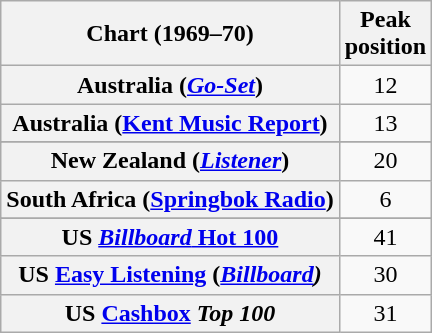<table class="wikitable sortable plainrowheaders" style="text-align:center">
<tr>
<th>Chart (1969–70)</th>
<th>Peak<br>position</th>
</tr>
<tr>
<th scope="row">Australia (<em><a href='#'>Go-Set</a></em>)</th>
<td>12</td>
</tr>
<tr>
<th scope="row">Australia (<a href='#'>Kent Music Report</a>)</th>
<td>13</td>
</tr>
<tr>
</tr>
<tr>
</tr>
<tr>
</tr>
<tr>
<th scope="row">New Zealand (<em><a href='#'>Listener</a></em>)</th>
<td>20</td>
</tr>
<tr>
<th scope="row">South Africa (<a href='#'>Springbok Radio</a>)</th>
<td>6</td>
</tr>
<tr>
</tr>
<tr>
<th scope="row">US <a href='#'><em>Billboard</em> Hot 100</a></th>
<td>41</td>
</tr>
<tr>
<th scope="row">US <a href='#'>Easy Listening</a> (<em><a href='#'>Billboard</a>)</th>
<td>30</td>
</tr>
<tr>
<th scope="row">US </em><a href='#'>Cashbox</a><em> Top 100</th>
<td>31</td>
</tr>
</table>
